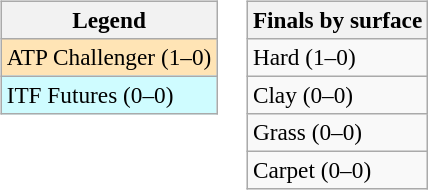<table>
<tr valign=top>
<td><br><table class=wikitable style=font-size:97%>
<tr>
<th>Legend</th>
</tr>
<tr bgcolor=moccasin>
<td>ATP Challenger (1–0)</td>
</tr>
<tr bgcolor=cffcff>
<td>ITF Futures (0–0)</td>
</tr>
</table>
</td>
<td><br><table class=wikitable style=font-size:97%>
<tr>
<th>Finals by surface</th>
</tr>
<tr>
<td>Hard (1–0)</td>
</tr>
<tr>
<td>Clay (0–0)</td>
</tr>
<tr>
<td>Grass (0–0)</td>
</tr>
<tr>
<td>Carpet (0–0)</td>
</tr>
</table>
</td>
</tr>
</table>
